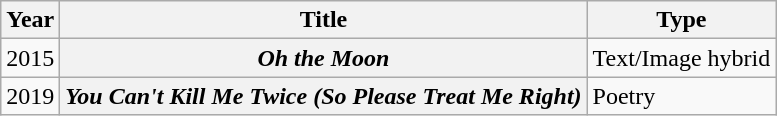<table class="wikitable plainrowheaders">
<tr ">
<th scope="col">Year</th>
<th scope="col">Title</th>
<th scope="col">Type</th>
</tr>
<tr>
<td>2015</td>
<th scope="row"><em>Oh the Moon</em></th>
<td>Text/Image hybrid</td>
</tr>
<tr>
<td>2019</td>
<th scope="row"><em>You Can't Kill Me Twice (So Please Treat Me Right)</em></th>
<td>Poetry</td>
</tr>
</table>
